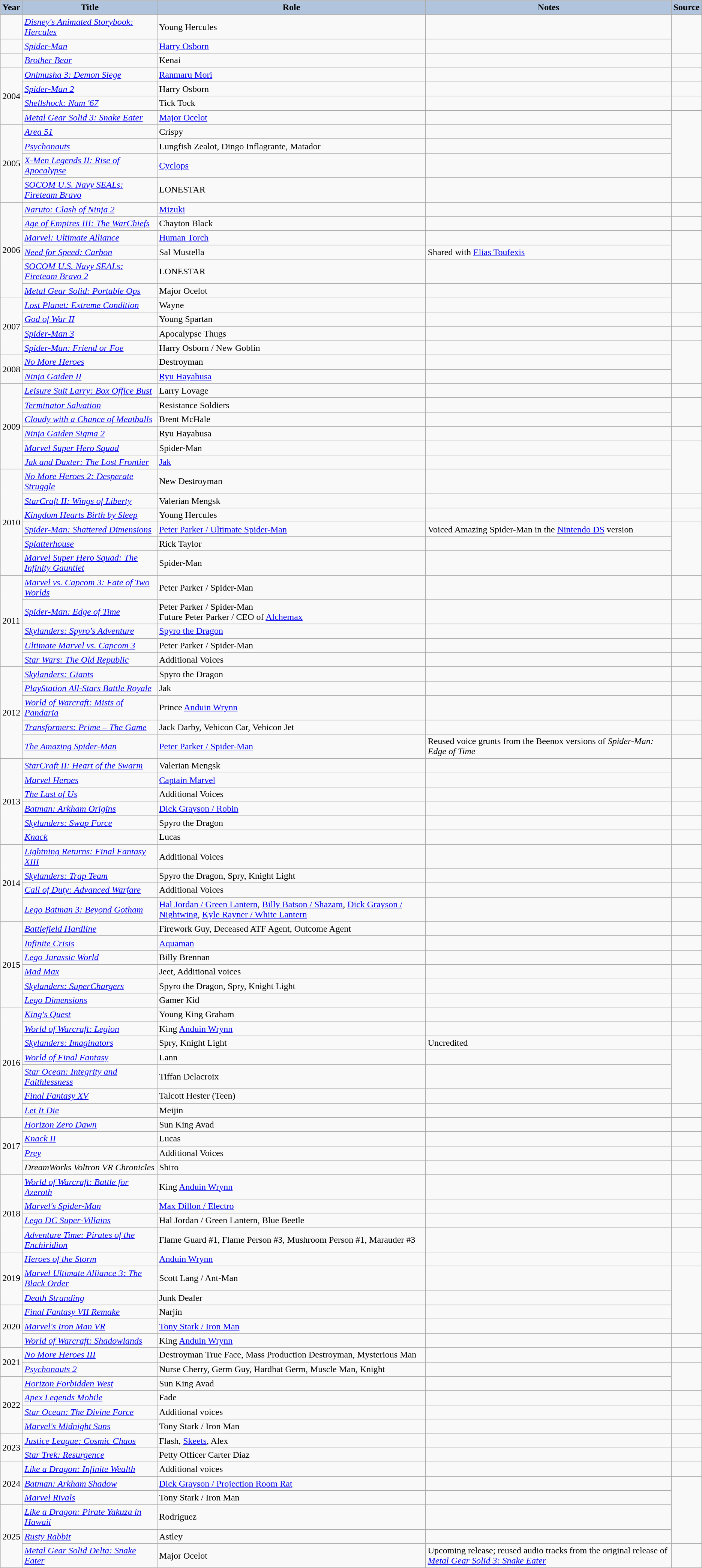<table class="wikitable sortable plainrowheaders" style="width=100%;">
<tr>
<th style="background:#b0c4de;">Year</th>
<th style="background:#b0c4de;">Title</th>
<th style="background:#b0c4de;">Role</th>
<th style="background:#b0c4de;" class="unsortable">Notes</th>
<th style="background:#b0c4de;" class="unsortable">Source</th>
</tr>
<tr>
<td></td>
<td><em><a href='#'>Disney's Animated Storybook: Hercules</a></em></td>
<td>Young Hercules</td>
<td> </td>
<td rowspan="2"></td>
</tr>
<tr>
<td></td>
<td><em><a href='#'>Spider-Man</a></em></td>
<td><a href='#'>Harry Osborn</a></td>
<td> </td>
</tr>
<tr>
<td></td>
<td><em><a href='#'>Brother Bear</a></em></td>
<td>Kenai</td>
<td> </td>
<td></td>
</tr>
<tr>
<td rowspan="4">2004</td>
<td><em><a href='#'>Onimusha 3: Demon Siege</a></em></td>
<td><a href='#'>Ranmaru Mori</a></td>
<td> </td>
<td></td>
</tr>
<tr>
<td><em><a href='#'>Spider-Man 2</a></em></td>
<td>Harry Osborn</td>
<td> </td>
<td></td>
</tr>
<tr>
<td><em><a href='#'>Shellshock: Nam '67</a></em></td>
<td>Tick Tock</td>
<td> </td>
<td> </td>
</tr>
<tr>
<td><em><a href='#'>Metal Gear Solid 3: Snake Eater</a></em></td>
<td><a href='#'>Major Ocelot</a></td>
<td> </td>
<td rowspan="4"></td>
</tr>
<tr>
<td rowspan="4">2005</td>
<td><em><a href='#'>Area 51</a></em></td>
<td>Crispy</td>
<td> </td>
</tr>
<tr>
<td><em><a href='#'>Psychonauts</a></em></td>
<td>Lungfish Zealot, Dingo Inflagrante, Matador</td>
<td> </td>
</tr>
<tr>
<td><em><a href='#'>X-Men Legends II: Rise of Apocalypse</a></em></td>
<td><a href='#'>Cyclops</a></td>
<td> </td>
</tr>
<tr>
<td><em><a href='#'>SOCOM U.S. Navy SEALs: Fireteam Bravo</a></em></td>
<td>LONESTAR</td>
<td> </td>
<td> </td>
</tr>
<tr>
<td rowspan="6">2006</td>
<td><em><a href='#'>Naruto: Clash of Ninja 2</a></em></td>
<td><a href='#'>Mizuki</a></td>
<td> </td>
<td> </td>
</tr>
<tr>
<td><em><a href='#'>Age of Empires III: The WarChiefs</a></em></td>
<td>Chayton Black</td>
<td> </td>
<td> </td>
</tr>
<tr>
<td><em><a href='#'>Marvel: Ultimate Alliance</a></em></td>
<td><a href='#'>Human Torch</a></td>
<td> </td>
<td rowspan="2"></td>
</tr>
<tr>
<td><em><a href='#'>Need for Speed: Carbon</a></em></td>
<td>Sal Mustella</td>
<td>Shared with <a href='#'>Elias Toufexis</a></td>
</tr>
<tr>
<td><em><a href='#'>SOCOM U.S. Navy SEALs: Fireteam Bravo 2</a></em></td>
<td>LONESTAR</td>
<td> </td>
<td> </td>
</tr>
<tr>
<td><em><a href='#'>Metal Gear Solid: Portable Ops</a></em></td>
<td>Major Ocelot</td>
<td> </td>
<td rowspan="2"></td>
</tr>
<tr>
<td rowspan="4">2007</td>
<td><em><a href='#'>Lost Planet: Extreme Condition</a></em></td>
<td>Wayne</td>
<td> </td>
</tr>
<tr>
<td><em><a href='#'>God of War II</a></em></td>
<td>Young Spartan</td>
<td> </td>
<td> </td>
</tr>
<tr>
<td><em><a href='#'>Spider-Man 3</a></em></td>
<td>Apocalypse Thugs</td>
<td> </td>
<td> </td>
</tr>
<tr>
<td><em><a href='#'>Spider-Man: Friend or Foe</a></em></td>
<td>Harry Osborn / New Goblin</td>
<td> </td>
<td rowspan="3"></td>
</tr>
<tr>
<td rowspan="2">2008</td>
<td><em><a href='#'>No More Heroes</a></em></td>
<td>Destroyman</td>
<td> </td>
</tr>
<tr>
<td><em><a href='#'>Ninja Gaiden II</a></em></td>
<td><a href='#'>Ryu Hayabusa</a></td>
<td> </td>
</tr>
<tr>
<td rowspan="6">2009</td>
<td><em><a href='#'>Leisure Suit Larry: Box Office Bust</a></em></td>
<td>Larry Lovage</td>
<td> </td>
<td> </td>
</tr>
<tr>
<td><em><a href='#'>Terminator Salvation</a></em></td>
<td>Resistance Soldiers</td>
<td> </td>
<td rowspan="2"></td>
</tr>
<tr>
<td><em><a href='#'>Cloudy with a Chance of Meatballs</a></em></td>
<td>Brent McHale</td>
<td> </td>
</tr>
<tr>
<td><em><a href='#'>Ninja Gaiden Sigma 2</a></em></td>
<td>Ryu Hayabusa</td>
<td> </td>
<td> </td>
</tr>
<tr>
<td><em><a href='#'>Marvel Super Hero Squad</a></em></td>
<td>Spider-Man</td>
<td> </td>
<td rowspan="3"></td>
</tr>
<tr>
<td><em><a href='#'>Jak and Daxter: The Lost Frontier</a></em></td>
<td><a href='#'>Jak</a></td>
<td> </td>
</tr>
<tr>
<td rowspan="6">2010</td>
<td><em><a href='#'>No More Heroes 2: Desperate Struggle</a></em></td>
<td>New Destroyman</td>
<td> </td>
</tr>
<tr>
<td><em><a href='#'>StarCraft II: Wings of Liberty</a></em></td>
<td>Valerian Mengsk</td>
<td> </td>
<td></td>
</tr>
<tr>
<td><em><a href='#'>Kingdom Hearts Birth by Sleep</a></em></td>
<td>Young Hercules</td>
<td> </td>
<td> </td>
</tr>
<tr>
<td><em><a href='#'>Spider-Man: Shattered Dimensions</a></em></td>
<td><a href='#'>Peter Parker / Ultimate Spider-Man</a></td>
<td>Voiced Amazing Spider-Man in the <a href='#'>Nintendo DS</a> version</td>
<td rowspan="3"></td>
</tr>
<tr>
<td><em><a href='#'>Splatterhouse</a></em></td>
<td>Rick Taylor</td>
<td> </td>
</tr>
<tr>
<td><em><a href='#'>Marvel Super Hero Squad: The Infinity Gauntlet</a></em></td>
<td>Spider-Man</td>
<td></td>
</tr>
<tr>
<td rowspan="5">2011</td>
<td><em><a href='#'>Marvel vs. Capcom 3: Fate of Two Worlds</a></em></td>
<td>Peter Parker / Spider-Man</td>
<td> </td>
<td> </td>
</tr>
<tr>
<td><em><a href='#'>Spider-Man: Edge of Time</a></em></td>
<td>Peter Parker / Spider-Man<br>Future Peter Parker / CEO of <a href='#'>Alchemax</a></td>
<td> </td>
<td></td>
</tr>
<tr>
<td><em><a href='#'>Skylanders: Spyro's Adventure</a></em></td>
<td><a href='#'>Spyro the Dragon</a></td>
<td> </td>
<td> </td>
</tr>
<tr>
<td><em><a href='#'>Ultimate Marvel vs. Capcom 3</a></em></td>
<td>Peter Parker / Spider-Man</td>
<td> </td>
<td> </td>
</tr>
<tr>
<td><em><a href='#'>Star Wars: The Old Republic</a></em></td>
<td>Additional Voices</td>
<td> </td>
<td> </td>
</tr>
<tr>
<td rowspan="5">2012</td>
<td><em><a href='#'>Skylanders: Giants</a></em></td>
<td>Spyro the Dragon</td>
<td> </td>
<td> </td>
</tr>
<tr>
<td><em><a href='#'>PlayStation All-Stars Battle Royale</a></em></td>
<td>Jak</td>
<td> </td>
<td></td>
</tr>
<tr>
<td><em><a href='#'>World of Warcraft: Mists of Pandaria</a></em></td>
<td>Prince <a href='#'>Anduin Wrynn</a></td>
<td> </td>
<td> </td>
</tr>
<tr>
<td><em><a href='#'>Transformers: Prime – The Game</a></em></td>
<td>Jack Darby, Vehicon Car, Vehicon Jet</td>
<td> </td>
<td></td>
</tr>
<tr>
<td><em><a href='#'>The Amazing Spider-Man</a></em></td>
<td><a href='#'>Peter Parker / Spider-Man</a></td>
<td>Reused voice grunts from the Beenox versions of <em>Spider-Man: Edge of Time</em></td>
<td> </td>
</tr>
<tr>
<td rowspan="6">2013</td>
<td><em><a href='#'>StarCraft II: Heart of the Swarm</a></em></td>
<td>Valerian Mengsk</td>
<td> </td>
<td rowspan="2"></td>
</tr>
<tr>
<td><em><a href='#'>Marvel Heroes</a></em></td>
<td><a href='#'>Captain Marvel</a></td>
<td> </td>
</tr>
<tr>
<td><em><a href='#'>The Last of Us</a></em></td>
<td>Additional Voices</td>
<td> </td>
<td> </td>
</tr>
<tr>
<td><em><a href='#'>Batman: Arkham Origins</a></em></td>
<td><a href='#'>Dick Grayson / Robin</a></td>
<td> </td>
<td> </td>
</tr>
<tr>
<td><em><a href='#'>Skylanders: Swap Force</a></em></td>
<td>Spyro the Dragon</td>
<td> </td>
<td> </td>
</tr>
<tr>
<td><em><a href='#'>Knack</a></em></td>
<td>Lucas</td>
<td> </td>
<td></td>
</tr>
<tr>
<td rowspan="4">2014</td>
<td><em><a href='#'>Lightning Returns: Final Fantasy XIII</a></em></td>
<td>Additional Voices</td>
<td> </td>
<td></td>
</tr>
<tr>
<td><em><a href='#'>Skylanders: Trap Team</a></em></td>
<td>Spyro the Dragon, Spry, Knight Light</td>
<td> </td>
<td> </td>
</tr>
<tr>
<td><em><a href='#'>Call of Duty: Advanced Warfare</a></em></td>
<td>Additional Voices</td>
<td> </td>
<td></td>
</tr>
<tr>
<td><em><a href='#'>Lego Batman 3: Beyond Gotham</a></em></td>
<td><a href='#'>Hal Jordan / Green Lantern</a>, <a href='#'>Billy Batson / Shazam</a>, <a href='#'>Dick Grayson / Nightwing</a>, <a href='#'>Kyle Rayner / White Lantern</a></td>
<td> </td>
<td></td>
</tr>
<tr>
<td rowspan="6">2015</td>
<td><em><a href='#'>Battlefield Hardline</a></em></td>
<td>Firework Guy, Deceased ATF Agent, Outcome Agent</td>
<td> </td>
<td> </td>
</tr>
<tr>
<td><em><a href='#'>Infinite Crisis</a></em></td>
<td><a href='#'>Aquaman</a></td>
<td> </td>
<td></td>
</tr>
<tr>
<td><em><a href='#'>Lego Jurassic World</a></em></td>
<td>Billy Brennan</td>
<td> </td>
<td> </td>
</tr>
<tr>
<td><em><a href='#'>Mad Max</a></em></td>
<td>Jeet, Additional voices</td>
<td> </td>
<td></td>
</tr>
<tr>
<td><em><a href='#'>Skylanders: SuperChargers</a></em></td>
<td>Spyro the Dragon, Spry, Knight Light</td>
<td> </td>
<td></td>
</tr>
<tr>
<td><em><a href='#'>Lego Dimensions</a></em></td>
<td>Gamer Kid</td>
<td> </td>
<td></td>
</tr>
<tr>
<td rowspan="7">2016</td>
<td><em><a href='#'>King's Quest</a></em></td>
<td>Young King Graham</td>
<td></td>
<td></td>
</tr>
<tr>
<td><em><a href='#'>World of Warcraft: Legion</a></em></td>
<td>King <a href='#'>Anduin Wrynn</a></td>
<td> </td>
<td></td>
</tr>
<tr>
<td><em><a href='#'>Skylanders: Imaginators</a></em></td>
<td>Spry, Knight Light</td>
<td>Uncredited</td>
<td></td>
</tr>
<tr>
<td><em><a href='#'>World of Final Fantasy</a></em></td>
<td>Lann</td>
<td> </td>
<td rowspan="3"></td>
</tr>
<tr>
<td><em><a href='#'>Star Ocean: Integrity and Faithlessness</a></em></td>
<td>Tiffan Delacroix</td>
<td> </td>
</tr>
<tr>
<td><em><a href='#'>Final Fantasy XV</a></em></td>
<td>Talcott Hester (Teen)</td>
<td> </td>
</tr>
<tr>
<td><em><a href='#'>Let It Die</a></em></td>
<td>Meijin</td>
<td> </td>
<td></td>
</tr>
<tr>
<td rowspan="4">2017</td>
<td><em><a href='#'>Horizon Zero Dawn</a></em></td>
<td>Sun King Avad</td>
<td> </td>
<td></td>
</tr>
<tr>
<td><em><a href='#'>Knack II</a></em></td>
<td>Lucas</td>
<td></td>
<td></td>
</tr>
<tr>
<td><em><a href='#'>Prey</a></em></td>
<td>Additional Voices</td>
<td> </td>
<td></td>
</tr>
<tr>
<td><em>DreamWorks Voltron VR Chronicles</em></td>
<td>Shiro</td>
<td> </td>
<td></td>
</tr>
<tr>
<td rowspan="4">2018</td>
<td><em><a href='#'>World of Warcraft: Battle for Azeroth</a></em></td>
<td>King <a href='#'>Anduin Wrynn</a></td>
<td> </td>
<td></td>
</tr>
<tr>
<td><em><a href='#'>Marvel's Spider-Man</a></em></td>
<td><a href='#'>Max Dillon / Electro</a></td>
<td> </td>
<td></td>
</tr>
<tr>
<td><em><a href='#'>Lego DC Super-Villains</a></em></td>
<td>Hal Jordan / Green Lantern, Blue Beetle</td>
<td> </td>
<td> </td>
</tr>
<tr>
<td><em><a href='#'>Adventure Time: Pirates of the Enchiridion</a></em></td>
<td>Flame Guard #1, Flame Person #3, Mushroom Person #1, Marauder #3</td>
<td></td>
<td></td>
</tr>
<tr>
<td rowspan="3">2019</td>
<td><em><a href='#'>Heroes of the Storm</a></em></td>
<td><a href='#'>Anduin Wrynn</a></td>
<td> </td>
<td> </td>
</tr>
<tr>
<td><em><a href='#'>Marvel Ultimate Alliance 3: The Black Order</a></em></td>
<td>Scott Lang / Ant-Man</td>
<td> </td>
<td rowspan="4"></td>
</tr>
<tr>
<td><em><a href='#'>Death Stranding</a></em></td>
<td>Junk Dealer</td>
<td></td>
</tr>
<tr>
<td rowspan="3">2020</td>
<td><em><a href='#'>Final Fantasy VII Remake</a></em></td>
<td>Narjin</td>
<td> </td>
</tr>
<tr>
<td><em><a href='#'>Marvel's Iron Man VR</a></em></td>
<td><a href='#'>Tony Stark / Iron Man</a></td>
<td> </td>
</tr>
<tr>
<td><em><a href='#'>World of Warcraft: Shadowlands</a></em></td>
<td>King <a href='#'>Anduin Wrynn</a></td>
<td> </td>
<td></td>
</tr>
<tr>
<td rowspan="2">2021</td>
<td><em><a href='#'>No More Heroes III</a></em></td>
<td>Destroyman True Face, Mass Production Destroyman, Mysterious Man</td>
<td> </td>
<td></td>
</tr>
<tr>
<td><em><a href='#'>Psychonauts 2</a></em></td>
<td>Nurse Cherry, Germ Guy, Hardhat Germ, Muscle Man, Knight</td>
<td></td>
<td rowspan="2"></td>
</tr>
<tr>
<td rowspan="4">2022</td>
<td><em><a href='#'>Horizon Forbidden West</a></em></td>
<td>Sun King Avad</td>
<td> </td>
</tr>
<tr>
<td><em><a href='#'>Apex Legends Mobile</a></em></td>
<td>Fade</td>
<td> </td>
<td></td>
</tr>
<tr>
<td><em><a href='#'>Star Ocean: The Divine Force</a></em></td>
<td>Additional voices</td>
<td> </td>
<td></td>
</tr>
<tr>
<td><em><a href='#'>Marvel's Midnight Suns</a></em></td>
<td>Tony Stark / Iron Man</td>
<td> </td>
<td></td>
</tr>
<tr>
<td rowspan="2">2023</td>
<td><em><a href='#'>Justice League: Cosmic Chaos</a></em></td>
<td>Flash, <a href='#'>Skeets</a>, Alex</td>
<td> </td>
<td></td>
</tr>
<tr>
<td><em><a href='#'>Star Trek: Resurgence</a></em></td>
<td>Petty Officer Carter Diaz</td>
<td> </td>
<td></td>
</tr>
<tr>
<td rowspan="3">2024</td>
<td><em><a href='#'>Like a Dragon: Infinite Wealth</a></em></td>
<td>Additional voices</td>
<td> </td>
<td></td>
</tr>
<tr>
<td><em><a href='#'>Batman: Arkham Shadow</a></em></td>
<td><a href='#'>Dick Grayson / Projection Room Rat</a></td>
<td> </td>
<td rowspan="4"></td>
</tr>
<tr>
<td><em><a href='#'>Marvel Rivals</a></em></td>
<td>Tony Stark / Iron Man</td>
<td> </td>
</tr>
<tr>
<td rowspan="3">2025</td>
<td><a href='#'><em>Like a Dragon: Pirate Yakuza in Hawaii</em></a></td>
<td>Rodriguez</td>
<td></td>
</tr>
<tr>
<td><em><a href='#'>Rusty Rabbit</a></em></td>
<td>Astley</td>
<td> </td>
</tr>
<tr>
<td><em><a href='#'>Metal Gear Solid Delta: Snake Eater</a></em></td>
<td>Major Ocelot</td>
<td>Upcoming release; reused audio tracks from the original release of <em><a href='#'>Metal Gear Solid 3: Snake Eater</a></em></td>
<td></td>
</tr>
</table>
